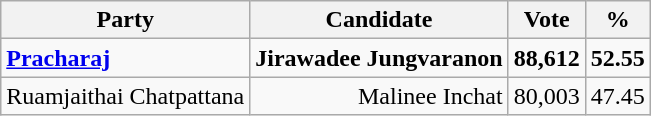<table class="wikitable" style="text-align:right">
<tr>
<th>Party</th>
<th>Candidate</th>
<th>Vote</th>
<th>%</th>
</tr>
<tr>
<td align="left"><a href='#'><strong>Pracharaj</strong></a></td>
<td><strong>Jirawadee Jungvaranon</strong></td>
<td><strong>88,612</strong></td>
<td><strong>52.55</strong></td>
</tr>
<tr>
<td align="left">Ruamjaithai Chatpattana</td>
<td>Malinee Inchat</td>
<td>80,003</td>
<td>47.45</td>
</tr>
</table>
